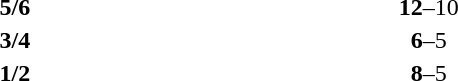<table style="text-align:center" width=550>
<tr>
<th width=10%></th>
<th width=35%></th>
<th width=10%></th>
<th width=35%></th>
<th width=5%></th>
</tr>
<tr>
<td align="left"><strong>5/6</strong></td>
<td align="right"><strong></strong></td>
<td><strong>12</strong>–10</td>
<td align="left"></td>
</tr>
<tr>
<td align="left"><strong>3/4</strong></td>
<td align="right"><strong></strong></td>
<td><strong>6</strong>–5</td>
<td align="left"></td>
</tr>
<tr>
<td align="left"><strong>1/2</strong></td>
<td align="right"><strong></strong></td>
<td><strong>8</strong>–5</td>
<td align="left"></td>
</tr>
</table>
